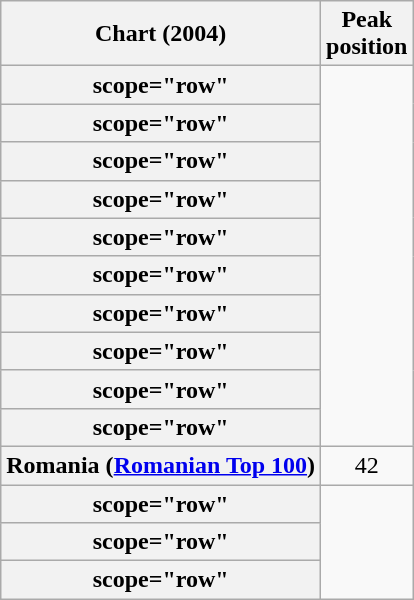<table class="wikitable sortable plainrowheaders" style="text-align:center">
<tr>
<th scope="col">Chart (2004)</th>
<th scope="col">Peak<br>position</th>
</tr>
<tr>
<th>scope="row"</th>
</tr>
<tr>
<th>scope="row"</th>
</tr>
<tr>
<th>scope="row"</th>
</tr>
<tr>
<th>scope="row"</th>
</tr>
<tr>
<th>scope="row"</th>
</tr>
<tr>
<th>scope="row"</th>
</tr>
<tr>
<th>scope="row"</th>
</tr>
<tr>
<th>scope="row"</th>
</tr>
<tr>
<th>scope="row"</th>
</tr>
<tr>
<th>scope="row"</th>
</tr>
<tr>
<th scope="row">Romania (<a href='#'>Romanian Top 100</a>)</th>
<td>42</td>
</tr>
<tr>
<th>scope="row"</th>
</tr>
<tr>
<th>scope="row"</th>
</tr>
<tr>
<th>scope="row"</th>
</tr>
</table>
